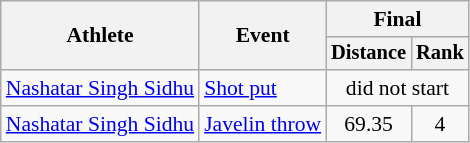<table class="wikitable" style="font-size:90%">
<tr>
<th rowspan="2">Athlete</th>
<th rowspan="2">Event</th>
<th colspan="2">Final</th>
</tr>
<tr style="font-size:95%">
<th>Distance</th>
<th>Rank</th>
</tr>
<tr align=center>
<td align=left><a href='#'>Nashatar Singh Sidhu</a></td>
<td align=left><a href='#'>Shot put</a></td>
<td colspan=2>did not start</td>
</tr>
<tr align=center>
<td align=left><a href='#'>Nashatar Singh Sidhu</a></td>
<td align=left><a href='#'>Javelin throw</a></td>
<td>69.35</td>
<td>4</td>
</tr>
</table>
